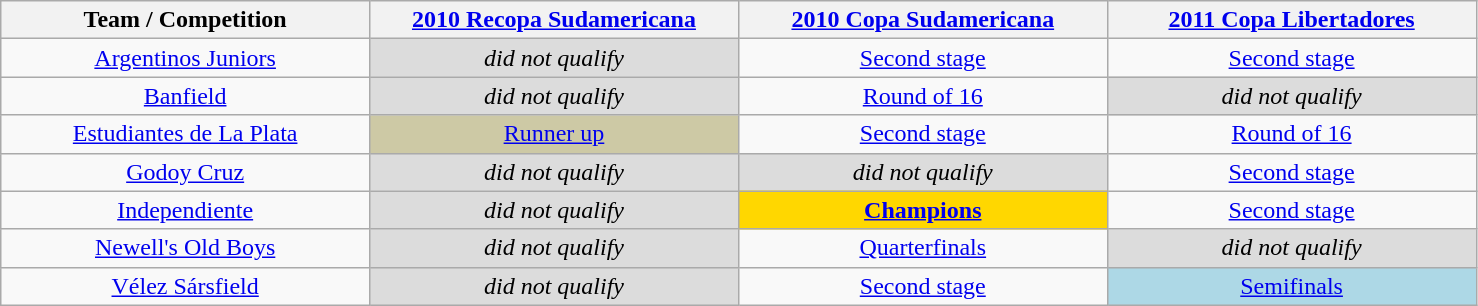<table class="wikitable">
<tr>
<th width= 20%>Team / Competition</th>
<th width= 20%><a href='#'>2010 Recopa Sudamericana</a></th>
<th width= 20%><a href='#'>2010 Copa Sudamericana</a></th>
<th width= 20%><a href='#'>2011 Copa Libertadores</a></th>
</tr>
<tr align="center">
<td><a href='#'>Argentinos Juniors</a></td>
<td bgcolor="#DCDCDC"><em>did not qualify</em></td>
<td><a href='#'>Second stage</a></td>
<td><a href='#'>Second stage</a></td>
</tr>
<tr align="center">
<td><a href='#'>Banfield</a></td>
<td bgcolor="#DCDCDC"><em>did not qualify</em></td>
<td><a href='#'>Round of 16</a></td>
<td bgcolor="#DCDCDC"><em>did not qualify</em></td>
</tr>
<tr align="center">
<td><a href='#'>Estudiantes de La Plata</a></td>
<td bgcolor="#CDC9A5"><a href='#'>Runner up</a></td>
<td><a href='#'>Second stage</a></td>
<td><a href='#'>Round of 16</a></td>
</tr>
<tr align="center">
<td><a href='#'>Godoy Cruz</a></td>
<td bgcolor="#DCDCDC"><em>did not qualify</em></td>
<td bgcolor="#DCDCDC"><em>did not qualify</em></td>
<td><a href='#'>Second stage</a></td>
</tr>
<tr align="center">
<td><a href='#'>Independiente</a></td>
<td bgcolor="#DCDCDC"><em>did not qualify</em></td>
<td bgcolor="#FFD700"><strong><a href='#'>Champions</a></strong></td>
<td><a href='#'>Second stage</a></td>
</tr>
<tr align="center">
<td><a href='#'>Newell's Old Boys</a></td>
<td bgcolor="#DCDCDC"><em>did not qualify</em></td>
<td><a href='#'>Quarterfinals</a></td>
<td bgcolor="#DCDCDC"><em>did not qualify</em></td>
</tr>
<tr align="center">
<td><a href='#'>Vélez Sársfield</a></td>
<td bgcolor="#DCDCDC"><em>did not qualify</em></td>
<td><a href='#'>Second stage</a></td>
<td bgcolor="lightblue"><a href='#'>Semifinals</a></td>
</tr>
</table>
